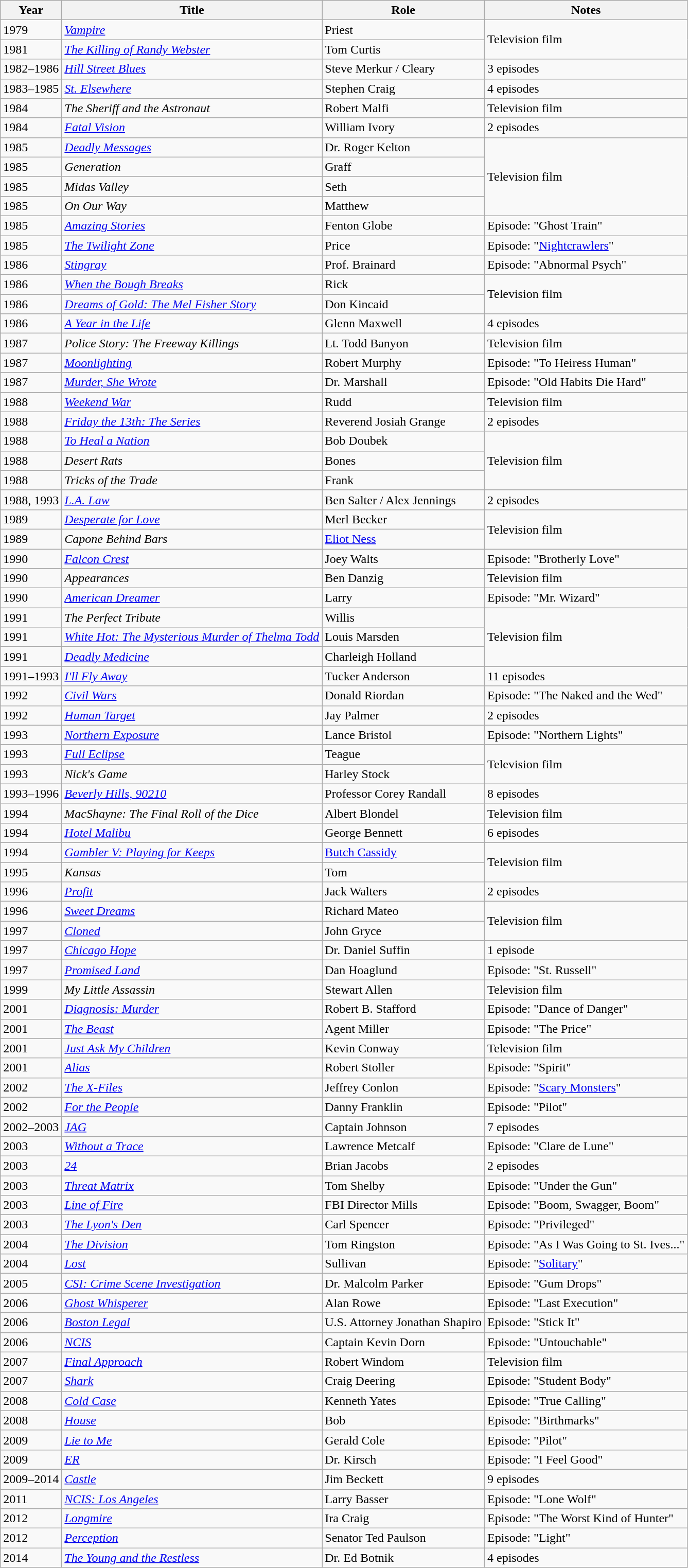<table class="wikitable sortable">
<tr>
<th>Year</th>
<th>Title</th>
<th>Role</th>
<th>Notes</th>
</tr>
<tr>
<td>1979</td>
<td><a href='#'><em>Vampire</em></a></td>
<td>Priest</td>
<td rowspan="2">Television film</td>
</tr>
<tr>
<td>1981</td>
<td><em><a href='#'>The Killing of Randy Webster</a></em></td>
<td>Tom Curtis</td>
</tr>
<tr>
<td>1982–1986</td>
<td><em><a href='#'>Hill Street Blues</a></em></td>
<td>Steve Merkur / Cleary</td>
<td>3 episodes</td>
</tr>
<tr>
<td>1983–1985</td>
<td><em><a href='#'>St. Elsewhere</a></em></td>
<td>Stephen Craig</td>
<td>4 episodes</td>
</tr>
<tr>
<td>1984</td>
<td><em>The Sheriff and the Astronaut</em></td>
<td>Robert Malfi</td>
<td>Television film</td>
</tr>
<tr>
<td>1984</td>
<td><a href='#'><em>Fatal Vision</em></a></td>
<td>William Ivory</td>
<td>2 episodes</td>
</tr>
<tr>
<td>1985</td>
<td><em><a href='#'>Deadly Messages</a></em></td>
<td>Dr. Roger Kelton</td>
<td rowspan="4">Television film</td>
</tr>
<tr>
<td>1985</td>
<td><em>Generation</em></td>
<td>Graff</td>
</tr>
<tr>
<td>1985</td>
<td><em>Midas Valley</em></td>
<td>Seth</td>
</tr>
<tr>
<td>1985</td>
<td><em>On Our Way</em></td>
<td>Matthew</td>
</tr>
<tr>
<td>1985</td>
<td><a href='#'><em>Amazing Stories</em></a></td>
<td>Fenton Globe</td>
<td>Episode: "Ghost Train"</td>
</tr>
<tr>
<td>1985</td>
<td><a href='#'><em>The Twilight Zone</em></a></td>
<td>Price</td>
<td>Episode: "<a href='#'>Nightcrawlers</a>"</td>
</tr>
<tr>
<td>1986</td>
<td><a href='#'><em>Stingray</em></a></td>
<td>Prof. Brainard</td>
<td>Episode: "Abnormal Psych"</td>
</tr>
<tr>
<td>1986</td>
<td><a href='#'><em>When the Bough Breaks</em></a></td>
<td>Rick</td>
<td rowspan="2">Television film</td>
</tr>
<tr>
<td>1986</td>
<td><em><a href='#'>Dreams of Gold: The Mel Fisher Story</a></em></td>
<td>Don Kincaid</td>
</tr>
<tr>
<td>1986</td>
<td><em><a href='#'>A Year in the Life</a></em></td>
<td>Glenn Maxwell</td>
<td>4 episodes</td>
</tr>
<tr>
<td>1987</td>
<td><em>Police Story: The Freeway Killings</em></td>
<td>Lt. Todd Banyon</td>
<td>Television film</td>
</tr>
<tr>
<td>1987</td>
<td><a href='#'><em>Moonlighting</em></a></td>
<td>Robert Murphy</td>
<td>Episode: "To Heiress Human"</td>
</tr>
<tr>
<td>1987</td>
<td><em><a href='#'>Murder, She Wrote</a></em></td>
<td>Dr. Marshall</td>
<td>Episode: "Old Habits Die Hard"</td>
</tr>
<tr>
<td>1988</td>
<td><em><a href='#'>Weekend War</a></em></td>
<td>Rudd</td>
<td>Television film</td>
</tr>
<tr>
<td>1988</td>
<td><em><a href='#'>Friday the 13th: The Series</a></em></td>
<td>Reverend Josiah Grange</td>
<td>2 episodes</td>
</tr>
<tr>
<td>1988</td>
<td><em><a href='#'>To Heal a Nation</a></em></td>
<td>Bob Doubek</td>
<td rowspan="3">Television film</td>
</tr>
<tr>
<td>1988</td>
<td><em>Desert Rats</em></td>
<td>Bones</td>
</tr>
<tr>
<td>1988</td>
<td><em>Tricks of the Trade</em></td>
<td>Frank</td>
</tr>
<tr>
<td>1988, 1993</td>
<td><em><a href='#'>L.A. Law</a></em></td>
<td>Ben Salter / Alex Jennings</td>
<td>2 episodes</td>
</tr>
<tr>
<td>1989</td>
<td><em><a href='#'>Desperate for Love</a></em></td>
<td>Merl Becker</td>
<td rowspan="2">Television film</td>
</tr>
<tr>
<td>1989</td>
<td><em>Capone Behind Bars</em></td>
<td><a href='#'>Eliot Ness</a></td>
</tr>
<tr>
<td>1990</td>
<td><em><a href='#'>Falcon Crest</a></em></td>
<td>Joey Walts</td>
<td>Episode: "Brotherly Love"</td>
</tr>
<tr>
<td>1990</td>
<td><em>Appearances</em></td>
<td>Ben Danzig</td>
<td>Television film</td>
</tr>
<tr>
<td>1990</td>
<td><a href='#'><em>American Dreamer</em></a></td>
<td>Larry</td>
<td>Episode: "Mr. Wizard"</td>
</tr>
<tr>
<td>1991</td>
<td><em>The Perfect Tribute</em></td>
<td>Willis</td>
<td rowspan="3">Television film</td>
</tr>
<tr>
<td>1991</td>
<td><em><a href='#'>White Hot: The Mysterious Murder of Thelma Todd</a></em></td>
<td>Louis Marsden</td>
</tr>
<tr>
<td>1991</td>
<td><em><a href='#'>Deadly Medicine</a></em></td>
<td>Charleigh Holland</td>
</tr>
<tr>
<td>1991–1993</td>
<td><a href='#'><em>I'll Fly Away</em></a></td>
<td>Tucker Anderson</td>
<td>11 episodes</td>
</tr>
<tr>
<td>1992</td>
<td><a href='#'><em>Civil Wars</em></a></td>
<td>Donald Riordan</td>
<td>Episode: "The Naked and the Wed"</td>
</tr>
<tr>
<td>1992</td>
<td><a href='#'><em>Human Target</em></a></td>
<td>Jay Palmer</td>
<td>2 episodes</td>
</tr>
<tr>
<td>1993</td>
<td><em><a href='#'>Northern Exposure</a></em></td>
<td>Lance Bristol</td>
<td>Episode: "Northern Lights"</td>
</tr>
<tr>
<td>1993</td>
<td><em><a href='#'>Full Eclipse</a></em></td>
<td>Teague</td>
<td rowspan="2">Television film</td>
</tr>
<tr>
<td>1993</td>
<td><em>Nick's Game</em></td>
<td>Harley Stock</td>
</tr>
<tr>
<td>1993–1996</td>
<td><em><a href='#'>Beverly Hills, 90210</a></em></td>
<td>Professor Corey Randall</td>
<td>8 episodes</td>
</tr>
<tr>
<td>1994</td>
<td><em>MacShayne: The Final Roll of the Dice</em></td>
<td>Albert Blondel</td>
<td>Television film</td>
</tr>
<tr>
<td>1994</td>
<td><em><a href='#'>Hotel Malibu</a></em></td>
<td>George Bennett</td>
<td>6 episodes</td>
</tr>
<tr>
<td>1994</td>
<td><em><a href='#'>Gambler V: Playing for Keeps</a></em></td>
<td><a href='#'>Butch Cassidy</a></td>
<td rowspan="2">Television film</td>
</tr>
<tr>
<td>1995</td>
<td><em>Kansas</em></td>
<td>Tom</td>
</tr>
<tr>
<td>1996</td>
<td><a href='#'><em>Profit</em></a></td>
<td>Jack Walters</td>
<td>2 episodes</td>
</tr>
<tr>
<td>1996</td>
<td><a href='#'><em>Sweet Dreams</em></a></td>
<td>Richard Mateo</td>
<td rowspan="2">Television film</td>
</tr>
<tr>
<td>1997</td>
<td><a href='#'><em>Cloned</em></a></td>
<td>John Gryce</td>
</tr>
<tr>
<td>1997</td>
<td><em><a href='#'>Chicago Hope</a></em></td>
<td>Dr. Daniel Suffin</td>
<td>1 episode</td>
</tr>
<tr>
<td>1997</td>
<td><a href='#'><em>Promised Land</em></a></td>
<td>Dan Hoaglund</td>
<td>Episode: "St. Russell"</td>
</tr>
<tr>
<td>1999</td>
<td><em>My Little Assassin</em></td>
<td>Stewart Allen</td>
<td>Television film</td>
</tr>
<tr>
<td>2001</td>
<td><em><a href='#'>Diagnosis: Murder</a></em></td>
<td>Robert B. Stafford</td>
<td>Episode: "Dance of Danger"</td>
</tr>
<tr>
<td>2001</td>
<td><a href='#'><em>The Beast</em></a></td>
<td>Agent Miller</td>
<td>Episode: "The Price"</td>
</tr>
<tr>
<td>2001</td>
<td><em><a href='#'>Just Ask My Children</a></em></td>
<td>Kevin Conway</td>
<td>Television film</td>
</tr>
<tr>
<td>2001</td>
<td><a href='#'><em>Alias</em></a></td>
<td>Robert Stoller</td>
<td>Episode: "Spirit"</td>
</tr>
<tr>
<td>2002</td>
<td><em><a href='#'>The X-Files</a></em></td>
<td>Jeffrey Conlon</td>
<td>Episode: "<a href='#'>Scary Monsters</a>"</td>
</tr>
<tr>
<td>2002</td>
<td><a href='#'><em>For the People</em></a></td>
<td>Danny Franklin</td>
<td>Episode: "Pilot"</td>
</tr>
<tr>
<td>2002–2003</td>
<td><a href='#'><em>JAG</em></a></td>
<td>Captain Johnson</td>
<td>7 episodes</td>
</tr>
<tr>
<td>2003</td>
<td><em><a href='#'>Without a Trace</a></em></td>
<td>Lawrence Metcalf</td>
<td>Episode: "Clare de Lune"</td>
</tr>
<tr>
<td>2003</td>
<td><a href='#'><em>24</em></a></td>
<td>Brian Jacobs</td>
<td>2 episodes</td>
</tr>
<tr>
<td>2003</td>
<td><em><a href='#'>Threat Matrix</a></em></td>
<td>Tom Shelby</td>
<td>Episode: "Under the Gun"</td>
</tr>
<tr>
<td>2003</td>
<td><a href='#'><em>Line of Fire</em></a></td>
<td>FBI Director Mills</td>
<td>Episode: "Boom, Swagger, Boom"</td>
</tr>
<tr>
<td>2003</td>
<td><em><a href='#'>The Lyon's Den</a></em></td>
<td>Carl Spencer</td>
<td>Episode: "Privileged"</td>
</tr>
<tr>
<td>2004</td>
<td><em><a href='#'>The Division</a></em></td>
<td>Tom Ringston</td>
<td>Episode: "As I Was Going to St. Ives..."</td>
</tr>
<tr>
<td>2004</td>
<td><a href='#'><em>Lost</em></a></td>
<td>Sullivan</td>
<td>Episode: "<a href='#'>Solitary</a>"</td>
</tr>
<tr>
<td>2005</td>
<td><em><a href='#'>CSI: Crime Scene Investigation</a></em></td>
<td>Dr. Malcolm Parker</td>
<td>Episode: "Gum Drops"</td>
</tr>
<tr>
<td>2006</td>
<td><em><a href='#'>Ghost Whisperer</a></em></td>
<td>Alan Rowe</td>
<td>Episode: "Last Execution"</td>
</tr>
<tr>
<td>2006</td>
<td><em><a href='#'>Boston Legal</a></em></td>
<td>U.S. Attorney Jonathan Shapiro</td>
<td>Episode: "Stick It"</td>
</tr>
<tr>
<td>2006</td>
<td><a href='#'><em>NCIS</em></a></td>
<td>Captain Kevin Dorn</td>
<td>Episode: "Untouchable"</td>
</tr>
<tr>
<td>2007</td>
<td><a href='#'><em>Final Approach</em></a></td>
<td>Robert Windom</td>
<td>Television film</td>
</tr>
<tr>
<td>2007</td>
<td><a href='#'><em>Shark</em></a></td>
<td>Craig Deering</td>
<td>Episode: "Student Body"</td>
</tr>
<tr>
<td>2008</td>
<td><em><a href='#'>Cold Case</a></em></td>
<td>Kenneth Yates</td>
<td>Episode: "True Calling"</td>
</tr>
<tr>
<td>2008</td>
<td><a href='#'><em>House</em></a></td>
<td>Bob</td>
<td>Episode: "Birthmarks"</td>
</tr>
<tr>
<td>2009</td>
<td><em><a href='#'>Lie to Me</a></em></td>
<td>Gerald Cole</td>
<td>Episode: "Pilot"</td>
</tr>
<tr>
<td>2009</td>
<td><a href='#'><em>ER</em></a></td>
<td>Dr. Kirsch</td>
<td>Episode: "I Feel Good"</td>
</tr>
<tr>
<td>2009–2014</td>
<td><a href='#'><em>Castle</em></a></td>
<td>Jim Beckett</td>
<td>9 episodes</td>
</tr>
<tr>
<td>2011</td>
<td><em><a href='#'>NCIS: Los Angeles</a></em></td>
<td>Larry Basser</td>
<td>Episode: "Lone Wolf"</td>
</tr>
<tr>
<td>2012</td>
<td><a href='#'><em>Longmire</em></a></td>
<td>Ira Craig</td>
<td>Episode: "The Worst Kind of Hunter"</td>
</tr>
<tr>
<td>2012</td>
<td><a href='#'><em>Perception</em></a></td>
<td>Senator Ted Paulson</td>
<td>Episode: "Light"</td>
</tr>
<tr>
<td>2014</td>
<td><em><a href='#'>The Young and the Restless</a></em></td>
<td>Dr. Ed Botnik</td>
<td>4 episodes</td>
</tr>
</table>
